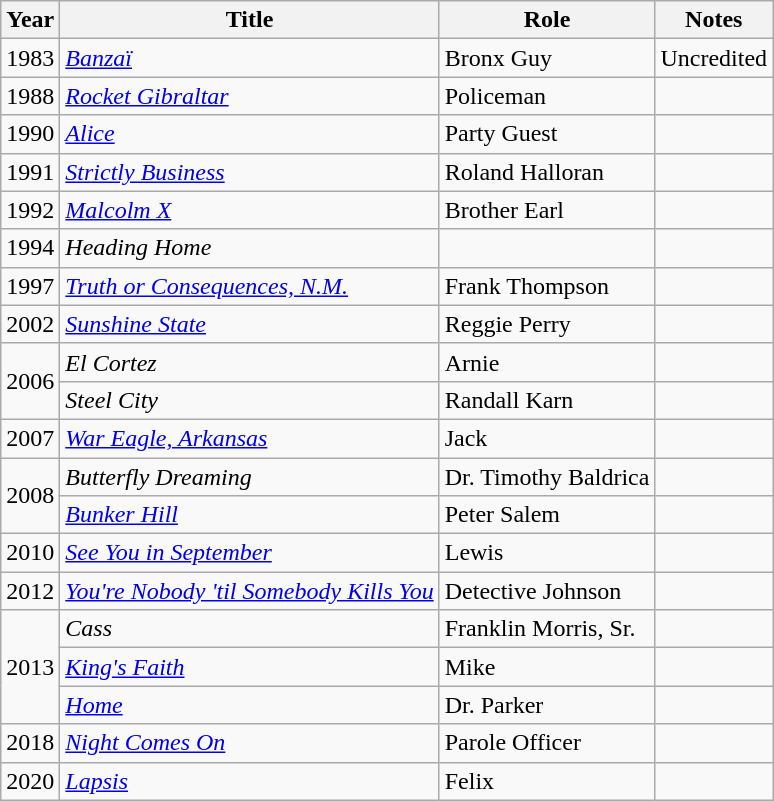<table class="wikitable sortable">
<tr>
<th>Year</th>
<th>Title</th>
<th>Role</th>
<th>Notes</th>
</tr>
<tr>
<td>1983</td>
<td><em><a href='#'>Banzaï</a></em></td>
<td>Bronx Guy</td>
<td>Uncredited</td>
</tr>
<tr>
<td>1988</td>
<td><em><a href='#'>Rocket Gibraltar</a></em></td>
<td>Policeman</td>
<td></td>
</tr>
<tr>
<td>1990</td>
<td><em><a href='#'>Alice</a></em></td>
<td>Party Guest</td>
<td></td>
</tr>
<tr>
<td>1991</td>
<td><em><a href='#'>Strictly Business</a></em></td>
<td>Roland Halloran</td>
<td></td>
</tr>
<tr>
<td>1992</td>
<td><em><a href='#'>Malcolm X</a></em></td>
<td>Brother Earl</td>
<td></td>
</tr>
<tr>
<td>1994</td>
<td><em>Heading Home</em></td>
<td></td>
<td></td>
</tr>
<tr>
<td>1997</td>
<td><em><a href='#'>Truth or Consequences, N.M.</a></em></td>
<td>Frank Thompson</td>
<td></td>
</tr>
<tr>
<td>2002</td>
<td><em><a href='#'>Sunshine State</a></em></td>
<td>Reggie Perry</td>
<td></td>
</tr>
<tr>
<td rowspan="2">2006</td>
<td><em>El Cortez</em></td>
<td>Arnie</td>
<td></td>
</tr>
<tr>
<td><em>Steel City</em></td>
<td>Randall Karn</td>
<td></td>
</tr>
<tr>
<td>2007</td>
<td><em><a href='#'>War Eagle, Arkansas</a></em></td>
<td>Jack</td>
<td></td>
</tr>
<tr>
<td rowspan="2">2008</td>
<td><em>Butterfly Dreaming</em></td>
<td>Dr. Timothy Baldrica</td>
<td></td>
</tr>
<tr>
<td><em><a href='#'>Bunker Hill</a></em></td>
<td>Peter Salem</td>
<td></td>
</tr>
<tr>
<td>2010</td>
<td><em><a href='#'>See You in September</a></em></td>
<td>Lewis</td>
<td></td>
</tr>
<tr>
<td>2012</td>
<td><em><a href='#'>You're Nobody 'til Somebody Kills You</a></em></td>
<td>Detective Johnson</td>
<td></td>
</tr>
<tr>
<td rowspan="3">2013</td>
<td><em>Cass</em></td>
<td>Franklin Morris, Sr.</td>
<td></td>
</tr>
<tr>
<td><em><a href='#'>King's Faith</a></em></td>
<td>Mike</td>
<td></td>
</tr>
<tr>
<td><em><a href='#'>Home</a></em></td>
<td>Dr. Parker</td>
<td></td>
</tr>
<tr>
<td>2018</td>
<td><em><a href='#'>Night Comes On</a></em></td>
<td>Parole Officer</td>
<td></td>
</tr>
<tr>
<td>2020</td>
<td><em><a href='#'>Lapsis</a></em></td>
<td>Felix</td>
<td></td>
</tr>
</table>
